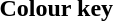<table class="toccolours">
<tr>
<th>Colour key</th>
</tr>
<tr>
<td></td>
</tr>
</table>
